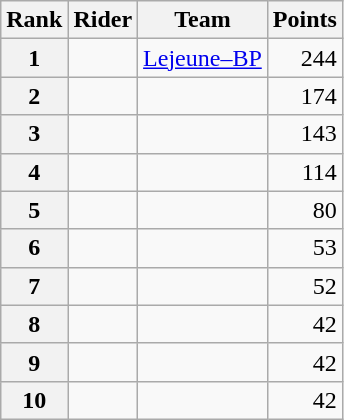<table class="wikitable">
<tr>
<th scope="col">Rank</th>
<th scope="col">Rider</th>
<th scope="col">Team</th>
<th scope="col">Points</th>
</tr>
<tr>
<th scope="row">1</th>
<td> </td>
<td><a href='#'>Lejeune–BP</a></td>
<td style="text-align:right;">244</td>
</tr>
<tr>
<th scope="row">2</th>
<td></td>
<td></td>
<td style="text-align:right;">174</td>
</tr>
<tr>
<th scope="row">3</th>
<td></td>
<td></td>
<td style="text-align:right;">143</td>
</tr>
<tr>
<th scope="row">4</th>
<td> </td>
<td></td>
<td style="text-align:right;">114</td>
</tr>
<tr>
<th scope="row">5</th>
<td></td>
<td></td>
<td style="text-align:right;">80</td>
</tr>
<tr>
<th scope="row">6</th>
<td></td>
<td></td>
<td style="text-align:right;">53</td>
</tr>
<tr>
<th scope="row">7</th>
<td></td>
<td></td>
<td style="text-align:right;">52</td>
</tr>
<tr>
<th scope="row">8</th>
<td></td>
<td></td>
<td style="text-align:right;">42</td>
</tr>
<tr>
<th scope="row">9</th>
<td> </td>
<td></td>
<td style="text-align:right;">42</td>
</tr>
<tr>
<th scope="row">10</th>
<td></td>
<td></td>
<td style="text-align:right;">42</td>
</tr>
</table>
